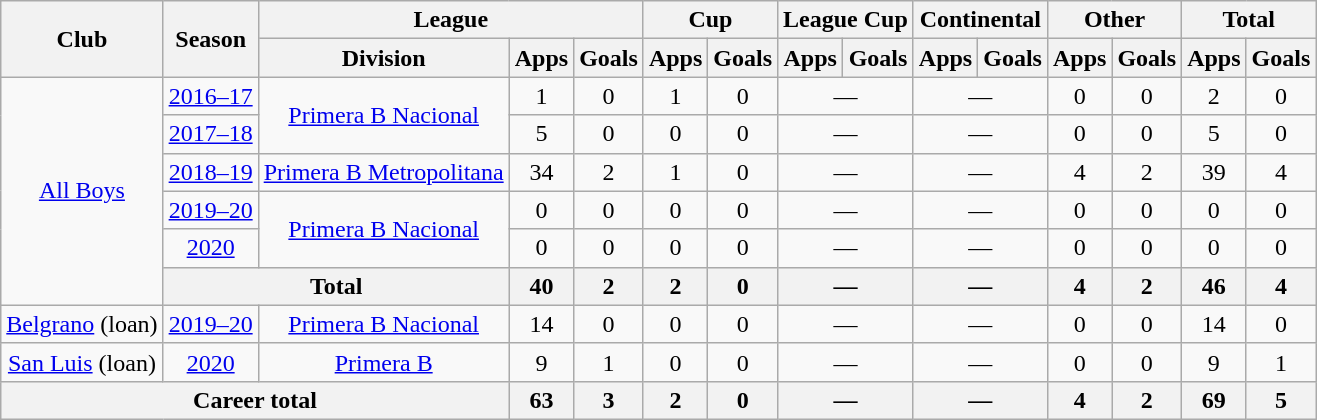<table class="wikitable" style="text-align:center">
<tr>
<th rowspan="2">Club</th>
<th rowspan="2">Season</th>
<th colspan="3">League</th>
<th colspan="2">Cup</th>
<th colspan="2">League Cup</th>
<th colspan="2">Continental</th>
<th colspan="2">Other</th>
<th colspan="2">Total</th>
</tr>
<tr>
<th>Division</th>
<th>Apps</th>
<th>Goals</th>
<th>Apps</th>
<th>Goals</th>
<th>Apps</th>
<th>Goals</th>
<th>Apps</th>
<th>Goals</th>
<th>Apps</th>
<th>Goals</th>
<th>Apps</th>
<th>Goals</th>
</tr>
<tr>
<td rowspan="6"><a href='#'>All Boys</a></td>
<td><a href='#'>2016–17</a></td>
<td rowspan="2"><a href='#'>Primera B Nacional</a></td>
<td>1</td>
<td>0</td>
<td>1</td>
<td>0</td>
<td colspan="2">—</td>
<td colspan="2">—</td>
<td>0</td>
<td>0</td>
<td>2</td>
<td>0</td>
</tr>
<tr>
<td><a href='#'>2017–18</a></td>
<td>5</td>
<td>0</td>
<td>0</td>
<td>0</td>
<td colspan="2">—</td>
<td colspan="2">—</td>
<td>0</td>
<td>0</td>
<td>5</td>
<td>0</td>
</tr>
<tr>
<td><a href='#'>2018–19</a></td>
<td rowspan="1"><a href='#'>Primera B Metropolitana</a></td>
<td>34</td>
<td>2</td>
<td>1</td>
<td>0</td>
<td colspan="2">—</td>
<td colspan="2">—</td>
<td>4</td>
<td>2</td>
<td>39</td>
<td>4</td>
</tr>
<tr>
<td><a href='#'>2019–20</a></td>
<td rowspan="2"><a href='#'>Primera B Nacional</a></td>
<td>0</td>
<td>0</td>
<td>0</td>
<td>0</td>
<td colspan="2">—</td>
<td colspan="2">—</td>
<td>0</td>
<td>0</td>
<td>0</td>
<td>0</td>
</tr>
<tr>
<td><a href='#'>2020</a></td>
<td>0</td>
<td>0</td>
<td>0</td>
<td>0</td>
<td colspan="2">—</td>
<td colspan="2">—</td>
<td>0</td>
<td>0</td>
<td>0</td>
<td>0</td>
</tr>
<tr>
<th colspan="2">Total</th>
<th>40</th>
<th>2</th>
<th>2</th>
<th>0</th>
<th colspan="2">—</th>
<th colspan="2">—</th>
<th>4</th>
<th>2</th>
<th>46</th>
<th>4</th>
</tr>
<tr>
<td rowspan="1"><a href='#'>Belgrano</a> (loan)</td>
<td><a href='#'>2019–20</a></td>
<td rowspan="1"><a href='#'>Primera B Nacional</a></td>
<td>14</td>
<td>0</td>
<td>0</td>
<td>0</td>
<td colspan="2">—</td>
<td colspan="2">—</td>
<td>0</td>
<td>0</td>
<td>14</td>
<td>0</td>
</tr>
<tr>
<td rowspan="1"><a href='#'>San Luis</a> (loan)</td>
<td><a href='#'>2020</a></td>
<td rowspan="1"><a href='#'>Primera B</a></td>
<td>9</td>
<td>1</td>
<td>0</td>
<td>0</td>
<td colspan="2">—</td>
<td colspan="2">—</td>
<td>0</td>
<td>0</td>
<td>9</td>
<td>1</td>
</tr>
<tr>
<th colspan="3">Career total</th>
<th>63</th>
<th>3</th>
<th>2</th>
<th>0</th>
<th colspan="2">—</th>
<th colspan="2">—</th>
<th>4</th>
<th>2</th>
<th>69</th>
<th>5</th>
</tr>
</table>
